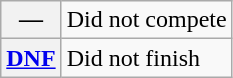<table class="wikitable">
<tr>
<th scope="row">—</th>
<td>Did not compete</td>
</tr>
<tr>
<th scope="row"><a href='#'>DNF</a></th>
<td>Did not finish</td>
</tr>
</table>
